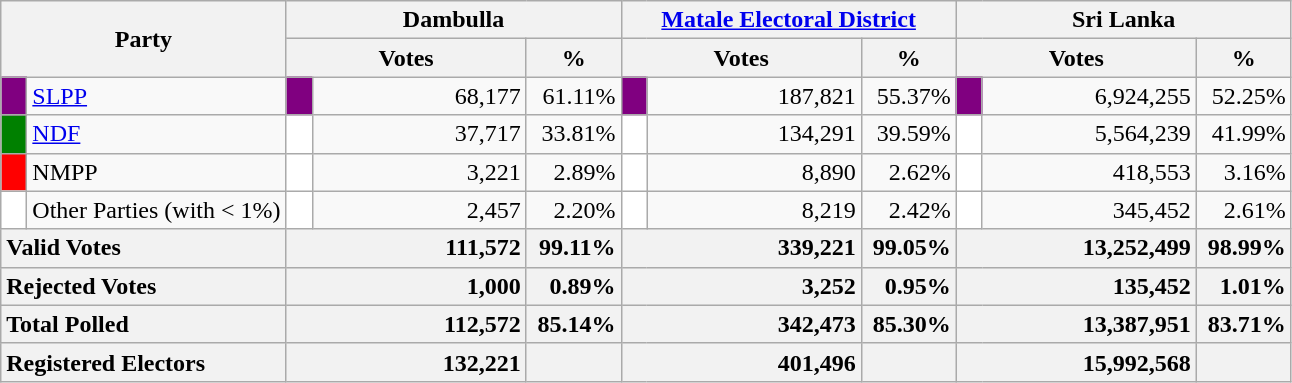<table class="wikitable">
<tr>
<th colspan="2" width="144px"rowspan="2">Party</th>
<th colspan="3" width="216px">Dambulla</th>
<th colspan="3" width="216px"><a href='#'>Matale Electoral District</a></th>
<th colspan="3" width="216px">Sri Lanka</th>
</tr>
<tr>
<th colspan="2" width="144px">Votes</th>
<th>%</th>
<th colspan="2" width="144px">Votes</th>
<th>%</th>
<th colspan="2" width="144px">Votes</th>
<th>%</th>
</tr>
<tr>
<td style="background-color:purple;" width="10px"></td>
<td style="text-align:left;"><a href='#'>SLPP</a></td>
<td style="background-color:purple;" width="10px"></td>
<td style="text-align:right;">68,177</td>
<td style="text-align:right;">61.11%</td>
<td style="background-color:purple;" width="10px"></td>
<td style="text-align:right;">187,821</td>
<td style="text-align:right;">55.37%</td>
<td style="background-color:purple;" width="10px"></td>
<td style="text-align:right;">6,924,255</td>
<td style="text-align:right;">52.25%</td>
</tr>
<tr>
<td style="background-color:green;" width="10px"></td>
<td style="text-align:left;"><a href='#'>NDF</a></td>
<td style="background-color:white;" width="10px"></td>
<td style="text-align:right;">37,717</td>
<td style="text-align:right;">33.81%</td>
<td style="background-color:white;" width="10px"></td>
<td style="text-align:right;">134,291</td>
<td style="text-align:right;">39.59%</td>
<td style="background-color:white;" width="10px"></td>
<td style="text-align:right;">5,564,239</td>
<td style="text-align:right;">41.99%</td>
</tr>
<tr>
<td style="background-color:red;" width="10px"></td>
<td style="text-align:left;">NMPP</td>
<td style="background-color:white;" width="10px"></td>
<td style="text-align:right;">3,221</td>
<td style="text-align:right;">2.89%</td>
<td style="background-color:white;" width="10px"></td>
<td style="text-align:right;">8,890</td>
<td style="text-align:right;">2.62%</td>
<td style="background-color:white;" width="10px"></td>
<td style="text-align:right;">418,553</td>
<td style="text-align:right;">3.16%</td>
</tr>
<tr>
<td style="background-color:white;" width="10px"></td>
<td style="text-align:left;">Other Parties (with < 1%)</td>
<td style="background-color:white;" width="10px"></td>
<td style="text-align:right;">2,457</td>
<td style="text-align:right;">2.20%</td>
<td style="background-color:white;" width="10px"></td>
<td style="text-align:right;">8,219</td>
<td style="text-align:right;">2.42%</td>
<td style="background-color:white;" width="10px"></td>
<td style="text-align:right;">345,452</td>
<td style="text-align:right;">2.61%</td>
</tr>
<tr>
<th colspan="2" width="144px"style="text-align:left;">Valid Votes</th>
<th style="text-align:right;"colspan="2" width="144px">111,572</th>
<th style="text-align:right;">99.11%</th>
<th style="text-align:right;"colspan="2" width="144px">339,221</th>
<th style="text-align:right;">99.05%</th>
<th style="text-align:right;"colspan="2" width="144px">13,252,499</th>
<th style="text-align:right;">98.99%</th>
</tr>
<tr>
<th colspan="2" width="144px"style="text-align:left;">Rejected Votes</th>
<th style="text-align:right;"colspan="2" width="144px">1,000</th>
<th style="text-align:right;">0.89%</th>
<th style="text-align:right;"colspan="2" width="144px">3,252</th>
<th style="text-align:right;">0.95%</th>
<th style="text-align:right;"colspan="2" width="144px">135,452</th>
<th style="text-align:right;">1.01%</th>
</tr>
<tr>
<th colspan="2" width="144px"style="text-align:left;">Total Polled</th>
<th style="text-align:right;"colspan="2" width="144px">112,572</th>
<th style="text-align:right;">85.14%</th>
<th style="text-align:right;"colspan="2" width="144px">342,473</th>
<th style="text-align:right;">85.30%</th>
<th style="text-align:right;"colspan="2" width="144px">13,387,951</th>
<th style="text-align:right;">83.71%</th>
</tr>
<tr>
<th colspan="2" width="144px"style="text-align:left;">Registered Electors</th>
<th style="text-align:right;"colspan="2" width="144px">132,221</th>
<th></th>
<th style="text-align:right;"colspan="2" width="144px">401,496</th>
<th></th>
<th style="text-align:right;"colspan="2" width="144px">15,992,568</th>
<th></th>
</tr>
</table>
